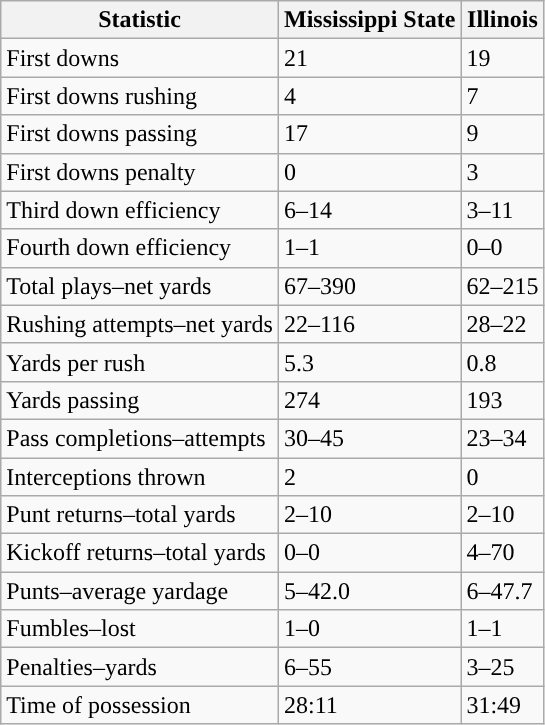<table class="wikitable">
<tr>
<th>Statistic</th>
<th><strong>Mississippi State</strong></th>
<th><strong>Illinois</strong></th>
</tr>
<tr>
<td>First downs</td>
<td>21</td>
<td>19</td>
</tr>
<tr>
<td>First downs rushing</td>
<td>4</td>
<td>7</td>
</tr>
<tr>
<td>First downs passing</td>
<td>17</td>
<td>9</td>
</tr>
<tr>
<td>First downs penalty</td>
<td>0</td>
<td>3</td>
</tr>
<tr>
<td>Third down efficiency</td>
<td>6–14</td>
<td>3–11</td>
</tr>
<tr>
<td>Fourth down efficiency</td>
<td>1–1</td>
<td>0–0</td>
</tr>
<tr>
<td>Total plays–net yards</td>
<td>67–390</td>
<td>62–215</td>
</tr>
<tr>
<td>Rushing attempts–net yards</td>
<td>22–116</td>
<td>28–22</td>
</tr>
<tr>
<td>Yards per rush</td>
<td>5.3</td>
<td>0.8</td>
</tr>
<tr>
<td>Yards passing</td>
<td>274</td>
<td>193</td>
</tr>
<tr>
<td>Pass completions–attempts</td>
<td>30–45</td>
<td>23–34</td>
</tr>
<tr>
<td>Interceptions thrown</td>
<td>2</td>
<td>0</td>
</tr>
<tr>
<td>Punt returns–total yards</td>
<td>2–10</td>
<td>2–10</td>
</tr>
<tr>
<td>Kickoff returns–total yards</td>
<td>0–0</td>
<td>4–70</td>
</tr>
<tr>
<td>Punts–average yardage</td>
<td>5–42.0</td>
<td>6–47.7</td>
</tr>
<tr>
<td>Fumbles–lost</td>
<td>1–0</td>
<td>1–1</td>
</tr>
<tr>
<td>Penalties–yards</td>
<td>6–55</td>
<td>3–25</td>
</tr>
<tr>
<td>Time of possession</td>
<td>28:11</td>
<td>31:49</td>
</tr>
</table>
